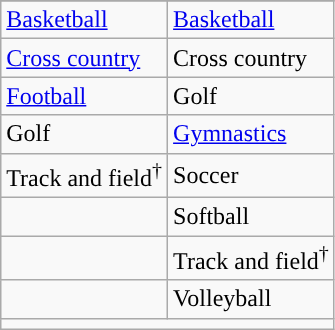<table class="wikitable">
<tr>
</tr>
<tr>
<td><a href='#'>Basketball</a></td>
<td><a href='#'>Basketball</a></td>
</tr>
<tr>
<td><a href='#'>Cross country</a></td>
<td>Cross country</td>
</tr>
<tr>
<td><a href='#'>Football</a></td>
<td>Golf</td>
</tr>
<tr>
<td>Golf</td>
<td><a href='#'>Gymnastics</a></td>
</tr>
<tr>
<td>Track and field<sup>†</sup></td>
<td>Soccer</td>
</tr>
<tr>
<td></td>
<td>Softball</td>
</tr>
<tr>
<td></td>
<td>Track and field<sup>†</sup></td>
</tr>
<tr>
<td></td>
<td>Volleyball</td>
</tr>
<tr>
<td colspan="2"></td>
</tr>
</table>
